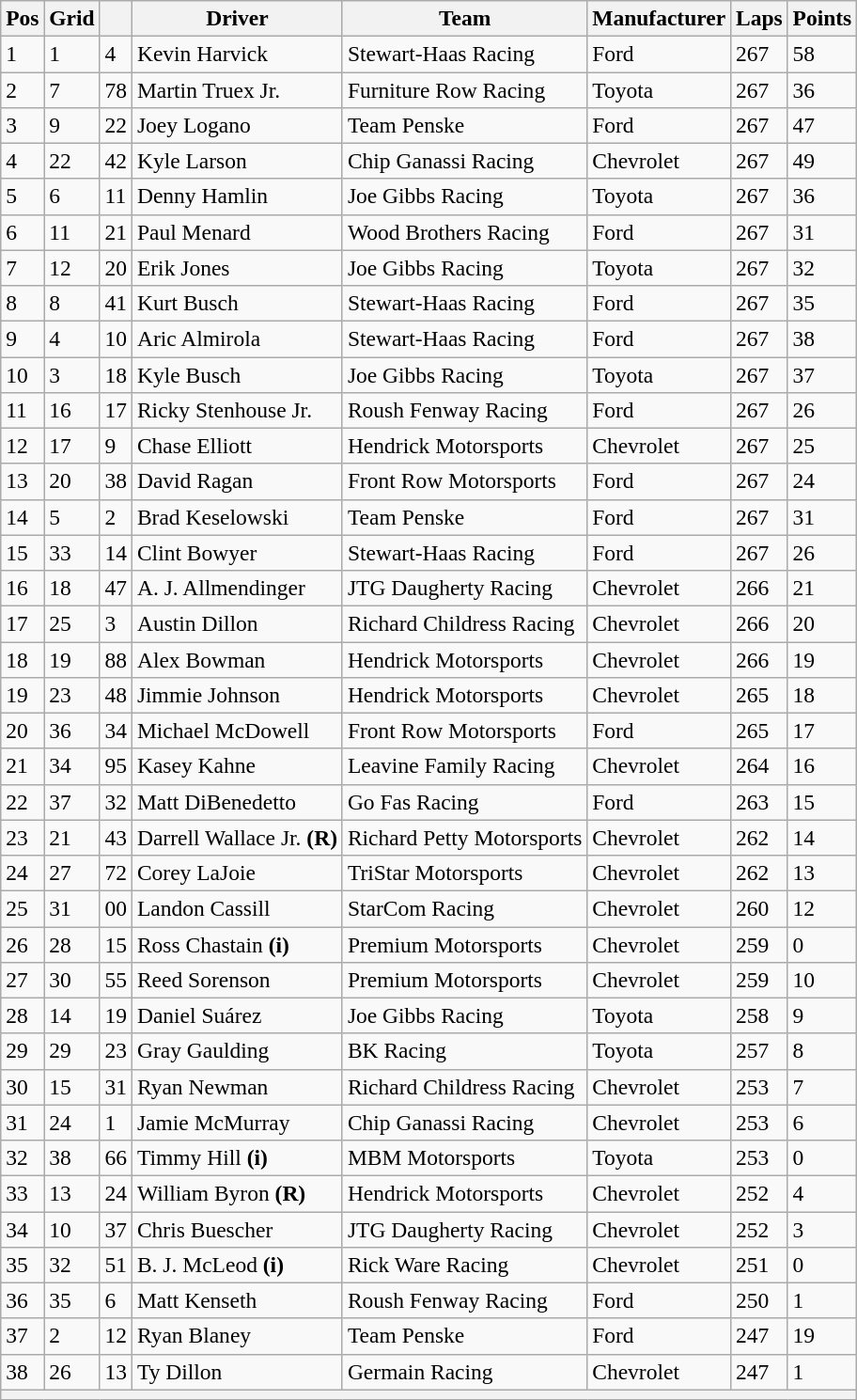<table class="wikitable" style="font-size:98%">
<tr>
<th>Pos</th>
<th>Grid</th>
<th></th>
<th>Driver</th>
<th>Team</th>
<th>Manufacturer</th>
<th>Laps</th>
<th>Points</th>
</tr>
<tr>
<td>1</td>
<td>1</td>
<td>4</td>
<td>Kevin Harvick</td>
<td>Stewart-Haas Racing</td>
<td>Ford</td>
<td>267</td>
<td>58</td>
</tr>
<tr>
<td>2</td>
<td>7</td>
<td>78</td>
<td>Martin Truex Jr.</td>
<td>Furniture Row Racing</td>
<td>Toyota</td>
<td>267</td>
<td>36</td>
</tr>
<tr>
<td>3</td>
<td>9</td>
<td>22</td>
<td>Joey Logano</td>
<td>Team Penske</td>
<td>Ford</td>
<td>267</td>
<td>47</td>
</tr>
<tr>
<td>4</td>
<td>22</td>
<td>42</td>
<td>Kyle Larson</td>
<td>Chip Ganassi Racing</td>
<td>Chevrolet</td>
<td>267</td>
<td>49</td>
</tr>
<tr>
<td>5</td>
<td>6</td>
<td>11</td>
<td>Denny Hamlin</td>
<td>Joe Gibbs Racing</td>
<td>Toyota</td>
<td>267</td>
<td>36</td>
</tr>
<tr>
<td>6</td>
<td>11</td>
<td>21</td>
<td>Paul Menard</td>
<td>Wood Brothers Racing</td>
<td>Ford</td>
<td>267</td>
<td>31</td>
</tr>
<tr>
<td>7</td>
<td>12</td>
<td>20</td>
<td>Erik Jones</td>
<td>Joe Gibbs Racing</td>
<td>Toyota</td>
<td>267</td>
<td>32</td>
</tr>
<tr>
<td>8</td>
<td>8</td>
<td>41</td>
<td>Kurt Busch</td>
<td>Stewart-Haas Racing</td>
<td>Ford</td>
<td>267</td>
<td>35</td>
</tr>
<tr>
<td>9</td>
<td>4</td>
<td>10</td>
<td>Aric Almirola</td>
<td>Stewart-Haas Racing</td>
<td>Ford</td>
<td>267</td>
<td>38</td>
</tr>
<tr>
<td>10</td>
<td>3</td>
<td>18</td>
<td>Kyle Busch</td>
<td>Joe Gibbs Racing</td>
<td>Toyota</td>
<td>267</td>
<td>37</td>
</tr>
<tr>
<td>11</td>
<td>16</td>
<td>17</td>
<td>Ricky Stenhouse Jr.</td>
<td>Roush Fenway Racing</td>
<td>Ford</td>
<td>267</td>
<td>26</td>
</tr>
<tr>
<td>12</td>
<td>17</td>
<td>9</td>
<td>Chase Elliott</td>
<td>Hendrick Motorsports</td>
<td>Chevrolet</td>
<td>267</td>
<td>25</td>
</tr>
<tr>
<td>13</td>
<td>20</td>
<td>38</td>
<td>David Ragan</td>
<td>Front Row Motorsports</td>
<td>Ford</td>
<td>267</td>
<td>24</td>
</tr>
<tr>
<td>14</td>
<td>5</td>
<td>2</td>
<td>Brad Keselowski</td>
<td>Team Penske</td>
<td>Ford</td>
<td>267</td>
<td>31</td>
</tr>
<tr>
<td>15</td>
<td>33</td>
<td>14</td>
<td>Clint Bowyer</td>
<td>Stewart-Haas Racing</td>
<td>Ford</td>
<td>267</td>
<td>26</td>
</tr>
<tr>
<td>16</td>
<td>18</td>
<td>47</td>
<td>A. J. Allmendinger</td>
<td>JTG Daugherty Racing</td>
<td>Chevrolet</td>
<td>266</td>
<td>21</td>
</tr>
<tr>
<td>17</td>
<td>25</td>
<td>3</td>
<td>Austin Dillon</td>
<td>Richard Childress Racing</td>
<td>Chevrolet</td>
<td>266</td>
<td>20</td>
</tr>
<tr>
<td>18</td>
<td>19</td>
<td>88</td>
<td>Alex Bowman</td>
<td>Hendrick Motorsports</td>
<td>Chevrolet</td>
<td>266</td>
<td>19</td>
</tr>
<tr>
<td>19</td>
<td>23</td>
<td>48</td>
<td>Jimmie Johnson</td>
<td>Hendrick Motorsports</td>
<td>Chevrolet</td>
<td>265</td>
<td>18</td>
</tr>
<tr>
<td>20</td>
<td>36</td>
<td>34</td>
<td>Michael McDowell</td>
<td>Front Row Motorsports</td>
<td>Ford</td>
<td>265</td>
<td>17</td>
</tr>
<tr>
<td>21</td>
<td>34</td>
<td>95</td>
<td>Kasey Kahne</td>
<td>Leavine Family Racing</td>
<td>Chevrolet</td>
<td>264</td>
<td>16</td>
</tr>
<tr>
<td>22</td>
<td>37</td>
<td>32</td>
<td>Matt DiBenedetto</td>
<td>Go Fas Racing</td>
<td>Ford</td>
<td>263</td>
<td>15</td>
</tr>
<tr>
<td>23</td>
<td>21</td>
<td>43</td>
<td>Darrell Wallace Jr. <strong>(R)</strong></td>
<td>Richard Petty Motorsports</td>
<td>Chevrolet</td>
<td>262</td>
<td>14</td>
</tr>
<tr>
<td>24</td>
<td>27</td>
<td>72</td>
<td>Corey LaJoie</td>
<td>TriStar Motorsports</td>
<td>Chevrolet</td>
<td>262</td>
<td>13</td>
</tr>
<tr>
<td>25</td>
<td>31</td>
<td>00</td>
<td>Landon Cassill</td>
<td>StarCom Racing</td>
<td>Chevrolet</td>
<td>260</td>
<td>12</td>
</tr>
<tr>
<td>26</td>
<td>28</td>
<td>15</td>
<td>Ross Chastain <strong>(i)</strong></td>
<td>Premium Motorsports</td>
<td>Chevrolet</td>
<td>259</td>
<td>0</td>
</tr>
<tr>
<td>27</td>
<td>30</td>
<td>55</td>
<td>Reed Sorenson</td>
<td>Premium Motorsports</td>
<td>Chevrolet</td>
<td>259</td>
<td>10</td>
</tr>
<tr>
<td>28</td>
<td>14</td>
<td>19</td>
<td>Daniel Suárez</td>
<td>Joe Gibbs Racing</td>
<td>Toyota</td>
<td>258</td>
<td>9</td>
</tr>
<tr>
<td>29</td>
<td>29</td>
<td>23</td>
<td>Gray Gaulding</td>
<td>BK Racing</td>
<td>Toyota</td>
<td>257</td>
<td>8</td>
</tr>
<tr>
<td>30</td>
<td>15</td>
<td>31</td>
<td>Ryan Newman</td>
<td>Richard Childress Racing</td>
<td>Chevrolet</td>
<td>253</td>
<td>7</td>
</tr>
<tr>
<td>31</td>
<td>24</td>
<td>1</td>
<td>Jamie McMurray</td>
<td>Chip Ganassi Racing</td>
<td>Chevrolet</td>
<td>253</td>
<td>6</td>
</tr>
<tr>
<td>32</td>
<td>38</td>
<td>66</td>
<td>Timmy Hill <strong>(i)</strong></td>
<td>MBM Motorsports</td>
<td>Toyota</td>
<td>253</td>
<td>0</td>
</tr>
<tr>
<td>33</td>
<td>13</td>
<td>24</td>
<td>William Byron <strong>(R)</strong></td>
<td>Hendrick Motorsports</td>
<td>Chevrolet</td>
<td>252</td>
<td>4</td>
</tr>
<tr>
<td>34</td>
<td>10</td>
<td>37</td>
<td>Chris Buescher</td>
<td>JTG Daugherty Racing</td>
<td>Chevrolet</td>
<td>252</td>
<td>3</td>
</tr>
<tr>
<td>35</td>
<td>32</td>
<td>51</td>
<td>B. J. McLeod <strong>(i)</strong></td>
<td>Rick Ware Racing</td>
<td>Chevrolet</td>
<td>251</td>
<td>0</td>
</tr>
<tr>
<td>36</td>
<td>35</td>
<td>6</td>
<td>Matt Kenseth</td>
<td>Roush Fenway Racing</td>
<td>Ford</td>
<td>250</td>
<td>1</td>
</tr>
<tr>
<td>37</td>
<td>2</td>
<td>12</td>
<td>Ryan Blaney</td>
<td>Team Penske</td>
<td>Ford</td>
<td>247</td>
<td>19</td>
</tr>
<tr>
<td>38</td>
<td>26</td>
<td>13</td>
<td>Ty Dillon</td>
<td>Germain Racing</td>
<td>Chevrolet</td>
<td>247</td>
<td>1</td>
</tr>
<tr>
<th colspan="8"></th>
</tr>
</table>
